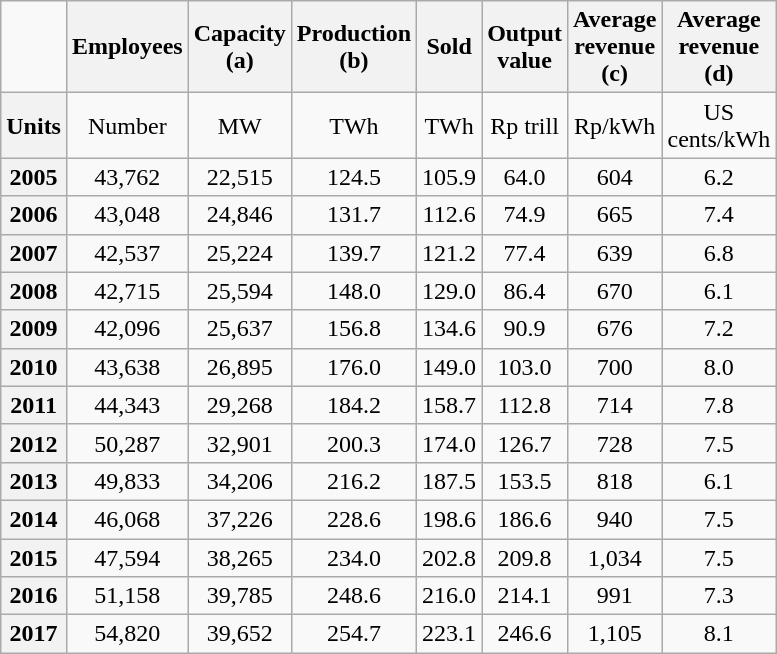<table class="wikitable" style="text-align:center; width:40%;">
<tr>
<td></td>
<th scope="col">Employees</th>
<th scope="col">Capacity (a)</th>
<th scope="col">Production (b)</th>
<th scope="col">Sold</th>
<th scope="col">Output value</th>
<th scope="col">Average revenue (c)</th>
<th scope="col">Average revenue (d)</th>
</tr>
<tr>
<th scope="row">Units</th>
<td>Number</td>
<td>MW</td>
<td>TWh</td>
<td>TWh</td>
<td>Rp trill</td>
<td>Rp/kWh</td>
<td>US cents/kWh</td>
</tr>
<tr>
<th scope="row">2005</th>
<td>43,762</td>
<td>22,515</td>
<td>124.5</td>
<td>105.9</td>
<td>64.0</td>
<td>604</td>
<td>6.2</td>
</tr>
<tr>
<th scope="row">2006</th>
<td>43,048</td>
<td>24,846</td>
<td>131.7</td>
<td>112.6</td>
<td>74.9</td>
<td>665</td>
<td>7.4</td>
</tr>
<tr>
<th scope="row">2007</th>
<td>42,537</td>
<td>25,224</td>
<td>139.7</td>
<td>121.2</td>
<td>77.4</td>
<td>639</td>
<td>6.8</td>
</tr>
<tr>
<th scope="row">2008</th>
<td>42,715</td>
<td>25,594</td>
<td>148.0</td>
<td>129.0</td>
<td>86.4</td>
<td>670</td>
<td>6.1</td>
</tr>
<tr>
<th scope="row">2009</th>
<td>42,096</td>
<td>25,637</td>
<td>156.8</td>
<td>134.6</td>
<td>90.9</td>
<td>676</td>
<td>7.2</td>
</tr>
<tr>
<th scope="row">2010</th>
<td>43,638</td>
<td>26,895</td>
<td>176.0</td>
<td>149.0</td>
<td>103.0</td>
<td>700</td>
<td>8.0</td>
</tr>
<tr>
<th scope="row">2011</th>
<td>44,343</td>
<td>29,268</td>
<td>184.2</td>
<td>158.7</td>
<td>112.8</td>
<td>714</td>
<td>7.8</td>
</tr>
<tr>
<th scope="row">2012</th>
<td>50,287</td>
<td>32,901</td>
<td>200.3</td>
<td>174.0</td>
<td>126.7</td>
<td>728</td>
<td>7.5</td>
</tr>
<tr>
<th scope="row">2013</th>
<td>49,833</td>
<td>34,206</td>
<td>216.2</td>
<td>187.5</td>
<td>153.5</td>
<td>818</td>
<td>6.1</td>
</tr>
<tr>
<th scope="row">2014</th>
<td>46,068</td>
<td>37,226</td>
<td>228.6</td>
<td>198.6</td>
<td>186.6</td>
<td>940</td>
<td>7.5</td>
</tr>
<tr>
<th scope="row">2015</th>
<td>47,594</td>
<td>38,265</td>
<td>234.0</td>
<td>202.8</td>
<td>209.8</td>
<td>1,034</td>
<td>7.5</td>
</tr>
<tr>
<th scope="row">2016</th>
<td>51,158</td>
<td>39,785</td>
<td>248.6</td>
<td>216.0</td>
<td>214.1</td>
<td>991</td>
<td>7.3</td>
</tr>
<tr>
<th scope="row">2017</th>
<td>54,820</td>
<td>39,652</td>
<td>254.7</td>
<td>223.1</td>
<td>246.6</td>
<td>1,105</td>
<td>8.1</td>
</tr>
</table>
